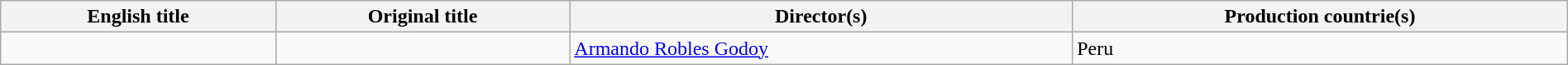<table class="sortable wikitable" style="width:100%; margin-bottom:4px" cellpadding="5">
<tr>
<th scope="col">English title</th>
<th scope="col">Original title</th>
<th scope="col">Director(s)</th>
<th scope="col">Production countrie(s)</th>
</tr>
<tr>
<td></td>
<td></td>
<td><a href='#'>Armando Robles Godoy</a></td>
<td>Peru</td>
</tr>
</table>
